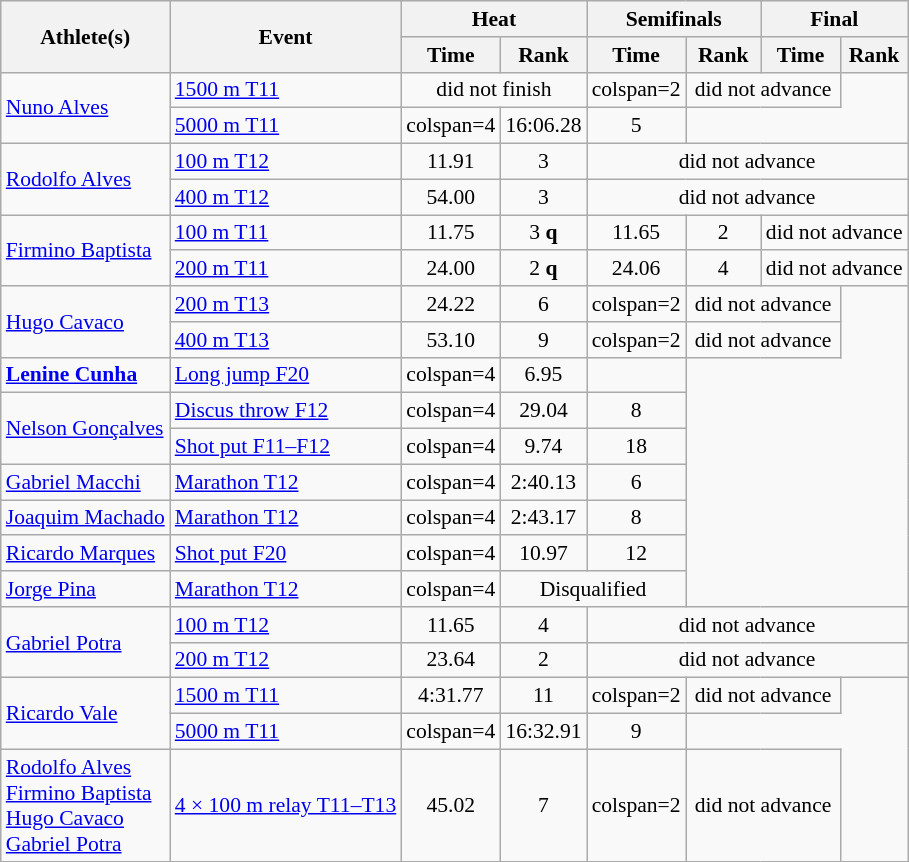<table class="wikitable" style="font-size:90%;">
<tr>
<th rowspan=2>Athlete(s)</th>
<th rowspan=2>Event</th>
<th colspan=2>Heat</th>
<th colspan=2>Semifinals</th>
<th colspan=2>Final</th>
</tr>
<tr>
<th>Time</th>
<th>Rank</th>
<th>Time</th>
<th>Rank</th>
<th>Time</th>
<th>Rank</th>
</tr>
<tr>
<td rowspan=2><a href='#'>Nuno Alves</a></td>
<td><a href='#'>1500 m T11</a></td>
<td align=center colspan=2>did not finish</td>
<td>colspan=2 </td>
<td align=center colspan=2>did not advance</td>
</tr>
<tr>
<td><a href='#'>5000 m T11</a></td>
<td>colspan=4 </td>
<td align=center>16:06.28</td>
<td align=center>5</td>
</tr>
<tr>
<td rowspan=2><a href='#'>Rodolfo Alves</a></td>
<td><a href='#'>100 m T12</a></td>
<td align=center>11.91</td>
<td align=center>3</td>
<td align=center colspan=4>did not advance</td>
</tr>
<tr>
<td><a href='#'>400 m T12</a></td>
<td align=center>54.00</td>
<td align=center>3</td>
<td align=center colspan=4>did not advance</td>
</tr>
<tr>
<td rowspan=2><a href='#'>Firmino Baptista</a></td>
<td><a href='#'>100 m T11</a></td>
<td align=center>11.75</td>
<td align=center>3 <strong>q</strong></td>
<td align=center>11.65</td>
<td align=center>2</td>
<td align=center colspan=2>did not advance</td>
</tr>
<tr>
<td><a href='#'>200 m T11</a></td>
<td align=center>24.00</td>
<td align=center>2 <strong>q</strong></td>
<td align=center>24.06</td>
<td align=center>4</td>
<td align=center colspan=2>did not advance</td>
</tr>
<tr>
<td rowspan=2><a href='#'>Hugo Cavaco</a></td>
<td><a href='#'>200 m T13</a></td>
<td align=center>24.22</td>
<td align=center>6</td>
<td>colspan=2 </td>
<td align=center colspan=2>did not advance</td>
</tr>
<tr>
<td><a href='#'>400 m T13</a></td>
<td align=center>53.10</td>
<td align=center>9</td>
<td>colspan=2 </td>
<td align=center colspan=2>did not advance</td>
</tr>
<tr>
<td><strong><a href='#'>Lenine Cunha</a></strong></td>
<td><a href='#'>Long jump F20</a></td>
<td>colspan=4 </td>
<td align=center>6.95</td>
<td align=center></td>
</tr>
<tr>
<td rowspan=2><a href='#'>Nelson Gonçalves</a></td>
<td><a href='#'>Discus throw F12</a></td>
<td>colspan=4 </td>
<td align=center>29.04</td>
<td align=center>8</td>
</tr>
<tr>
<td><a href='#'>Shot put F11–F12</a></td>
<td>colspan=4 </td>
<td align=center>9.74</td>
<td align=center>18</td>
</tr>
<tr>
<td><a href='#'>Gabriel Macchi</a></td>
<td><a href='#'>Marathon T12</a></td>
<td>colspan=4 </td>
<td align=center>2:40.13</td>
<td align=center>6</td>
</tr>
<tr>
<td><a href='#'>Joaquim Machado</a></td>
<td><a href='#'>Marathon T12</a></td>
<td>colspan=4 </td>
<td align=center>2:43.17</td>
<td align=center>8</td>
</tr>
<tr>
<td><a href='#'>Ricardo Marques</a></td>
<td><a href='#'>Shot put F20</a></td>
<td>colspan=4 </td>
<td align=center>10.97</td>
<td align=center>12</td>
</tr>
<tr>
<td><a href='#'>Jorge Pina</a></td>
<td><a href='#'>Marathon T12</a></td>
<td>colspan=4 </td>
<td align=center colspan=2>Disqualified</td>
</tr>
<tr>
<td rowspan=2><a href='#'>Gabriel Potra</a></td>
<td><a href='#'>100 m T12</a></td>
<td align=center>11.65</td>
<td align=center>4</td>
<td align=center colspan=4>did not advance</td>
</tr>
<tr>
<td><a href='#'>200 m T12</a></td>
<td align=center>23.64</td>
<td align=center>2</td>
<td align=center colspan=4>did not advance</td>
</tr>
<tr>
<td rowspan=2><a href='#'>Ricardo Vale</a></td>
<td><a href='#'>1500 m T11</a></td>
<td align=center>4:31.77</td>
<td align=center>11</td>
<td>colspan=2 </td>
<td align=center colspan=2>did not advance</td>
</tr>
<tr>
<td><a href='#'>5000 m T11</a></td>
<td>colspan=4 </td>
<td align=center>16:32.91</td>
<td align=center>9</td>
</tr>
<tr>
<td><a href='#'>Rodolfo Alves</a><br><a href='#'>Firmino Baptista</a><br><a href='#'>Hugo Cavaco</a><br><a href='#'>Gabriel Potra</a></td>
<td><a href='#'>4 × 100 m relay T11–T13</a></td>
<td align=center>45.02</td>
<td align=center>7</td>
<td>colspan=2 </td>
<td align=center colspan=2>did not advance</td>
</tr>
</table>
